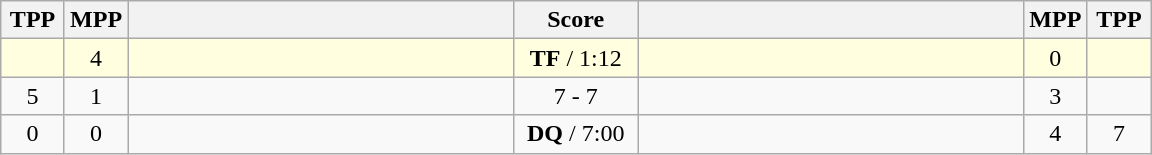<table class="wikitable" style="text-align: center;" |>
<tr>
<th width="35">TPP</th>
<th width="35">MPP</th>
<th width="250"></th>
<th width="75">Score</th>
<th width="250"></th>
<th width="35">MPP</th>
<th width="35">TPP</th>
</tr>
<tr bgcolor=lightyellow>
<td></td>
<td>4</td>
<td style="text-align:left;"></td>
<td><strong>TF</strong> / 1:12</td>
<td style="text-align:left;"><strong></strong></td>
<td>0</td>
<td></td>
</tr>
<tr>
<td>5</td>
<td>1</td>
<td style="text-align:left;"><strong></strong></td>
<td>7 - 7</td>
<td style="text-align:left;"></td>
<td>3</td>
<td></td>
</tr>
<tr>
<td>0</td>
<td>0</td>
<td style="text-align:left;"><strong></strong></td>
<td><strong>DQ</strong> / 7:00</td>
<td style="text-align:left;"></td>
<td>4</td>
<td>7</td>
</tr>
</table>
